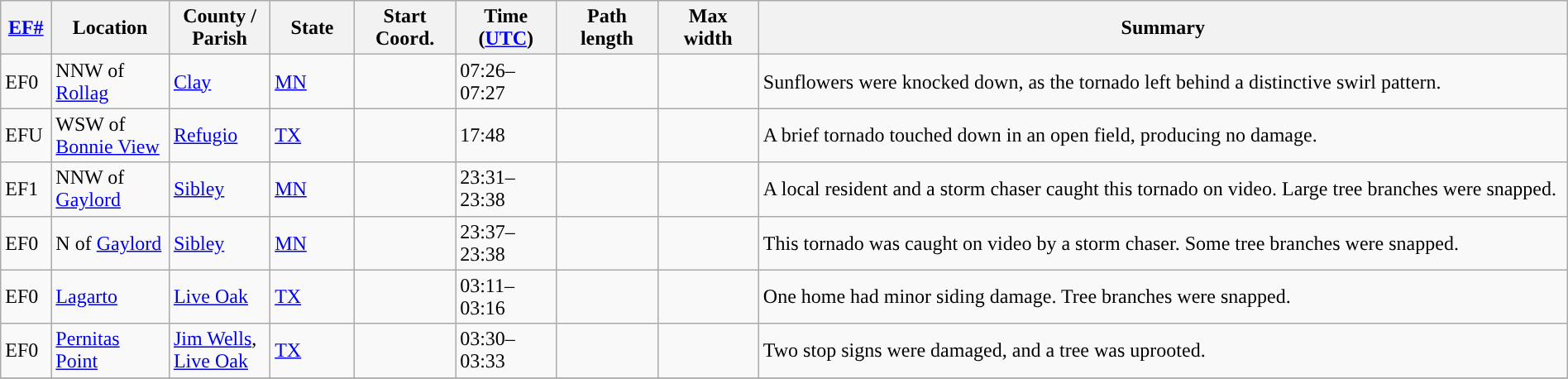<table class="wikitable sortable" style="width:100%;">
<tr>
<th scope="col"  style="width:3%; text-align:center;"><a href='#'>EF#</a></th>
<th scope="col"  style="width:7%; text-align:center;" class="unsortable">Location</th>
<th scope="col"  style="width:6%; text-align:center;" class="unsortable">County / Parish</th>
<th scope="col"  style="width:5%; text-align:center;">State</th>
<th scope="col"  style="width:6%; text-align:center;">Start Coord.</th>
<th scope="col"  style="width:6%; text-align:center;">Time (<a href='#'>UTC</a>)</th>
<th scope="col"  style="width:6%; text-align:center;">Path length</th>
<th scope="col"  style="width:6%; text-align:center;">Max width</th>
<th scope="col" class="unsortable" style="width:48%; text-align:center;">Summary</th>
</tr>
<tr>
<td>EF0</td>
<td>NNW of <a href='#'>Rollag</a></td>
<td><a href='#'>Clay</a></td>
<td><a href='#'>MN</a></td>
<td></td>
<td>07:26–07:27</td>
<td></td>
<td></td>
<td>Sunflowers were knocked down, as the tornado left behind a distinctive swirl pattern.</td>
</tr>
<tr>
<td>EFU</td>
<td>WSW of <a href='#'>Bonnie View</a></td>
<td><a href='#'>Refugio</a></td>
<td><a href='#'>TX</a></td>
<td></td>
<td>17:48</td>
<td></td>
<td></td>
<td>A brief tornado touched down in an open field, producing no damage.</td>
</tr>
<tr>
<td>EF1</td>
<td>NNW of <a href='#'>Gaylord</a></td>
<td><a href='#'>Sibley</a></td>
<td><a href='#'>MN</a></td>
<td></td>
<td>23:31–23:38</td>
<td></td>
<td></td>
<td>A local resident and a storm chaser caught this tornado on video. Large tree branches were snapped.</td>
</tr>
<tr>
<td>EF0</td>
<td>N of <a href='#'>Gaylord</a></td>
<td><a href='#'>Sibley</a></td>
<td><a href='#'>MN</a></td>
<td></td>
<td>23:37–23:38</td>
<td></td>
<td></td>
<td>This tornado was caught on video by a storm chaser. Some tree branches were snapped.</td>
</tr>
<tr>
<td>EF0</td>
<td><a href='#'>Lagarto</a></td>
<td><a href='#'>Live Oak</a></td>
<td><a href='#'>TX</a></td>
<td></td>
<td>03:11–03:16</td>
<td></td>
<td></td>
<td>One home had minor siding damage. Tree branches were snapped.</td>
</tr>
<tr>
<td>EF0</td>
<td><a href='#'>Pernitas Point</a></td>
<td><a href='#'>Jim Wells</a>, <a href='#'>Live Oak</a></td>
<td><a href='#'>TX</a></td>
<td></td>
<td>03:30–03:33</td>
<td></td>
<td></td>
<td>Two stop signs were damaged, and a tree was uprooted.</td>
</tr>
<tr>
</tr>
</table>
